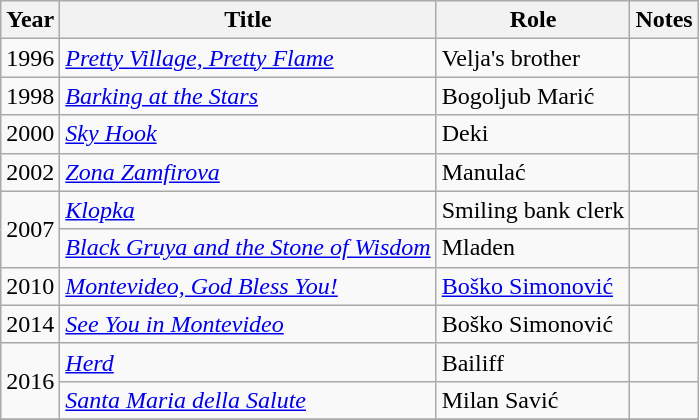<table class="wikitable sortable">
<tr>
<th>Year</th>
<th>Title</th>
<th>Role</th>
<th class="unsortable">Notes</th>
</tr>
<tr>
<td>1996</td>
<td><em><a href='#'>Pretty Village, Pretty Flame</a></em></td>
<td>Velja's brother</td>
<td></td>
</tr>
<tr>
<td>1998</td>
<td><em><a href='#'>Barking at the Stars</a></em></td>
<td>Bogoljub Marić</td>
<td></td>
</tr>
<tr>
<td>2000</td>
<td><em><a href='#'>Sky Hook</a></em></td>
<td>Deki</td>
<td></td>
</tr>
<tr>
<td>2002</td>
<td><em><a href='#'>Zona Zamfirova</a></em></td>
<td>Manulać</td>
<td></td>
</tr>
<tr>
<td rowspan=2>2007</td>
<td><em><a href='#'>Klopka</a></em></td>
<td>Smiling bank clerk</td>
<td></td>
</tr>
<tr>
<td><em><a href='#'>Black Gruya and the Stone of Wisdom</a></em></td>
<td>Mladen</td>
<td></td>
</tr>
<tr>
<td>2010</td>
<td><em><a href='#'>Montevideo, God Bless You!</a></em></td>
<td><a href='#'>Boško Simonović</a></td>
<td></td>
</tr>
<tr>
<td>2014</td>
<td><em><a href='#'>See You in Montevideo</a></em></td>
<td>Boško Simonović</td>
<td></td>
</tr>
<tr>
<td rowspan=2>2016</td>
<td><em><a href='#'>Herd</a></em></td>
<td>Bailiff</td>
<td></td>
</tr>
<tr>
<td><em><a href='#'>Santa Maria della Salute</a></em></td>
<td>Milan Savić</td>
<td></td>
</tr>
<tr>
</tr>
</table>
